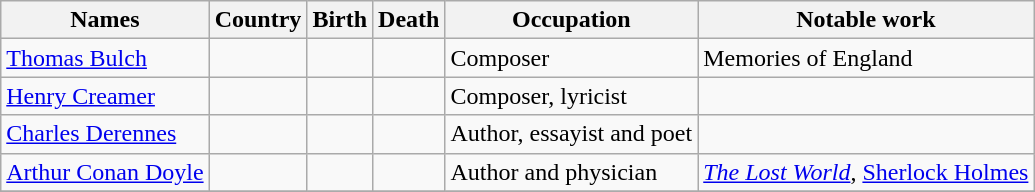<table class="wikitable sortable" border="1" style="border-spacing:0; style=" width:100%;">
<tr>
<th>Names</th>
<th>Country</th>
<th>Birth</th>
<th>Death</th>
<th>Occupation</th>
<th>Notable work</th>
</tr>
<tr>
<td><a href='#'>Thomas Bulch</a></td>
<td></td>
<td></td>
<td></td>
<td>Composer</td>
<td>Memories of England</td>
</tr>
<tr>
<td><a href='#'>Henry Creamer</a></td>
<td></td>
<td></td>
<td></td>
<td>Composer, lyricist</td>
<td></td>
</tr>
<tr>
<td><a href='#'>Charles Derennes</a></td>
<td></td>
<td></td>
<td></td>
<td>Author, essayist and poet</td>
<td></td>
</tr>
<tr>
<td><a href='#'>Arthur Conan Doyle</a></td>
<td></td>
<td></td>
<td></td>
<td>Author and physician</td>
<td><em><a href='#'>The Lost World</a></em>, <a href='#'>Sherlock Holmes</a></td>
</tr>
<tr>
</tr>
</table>
